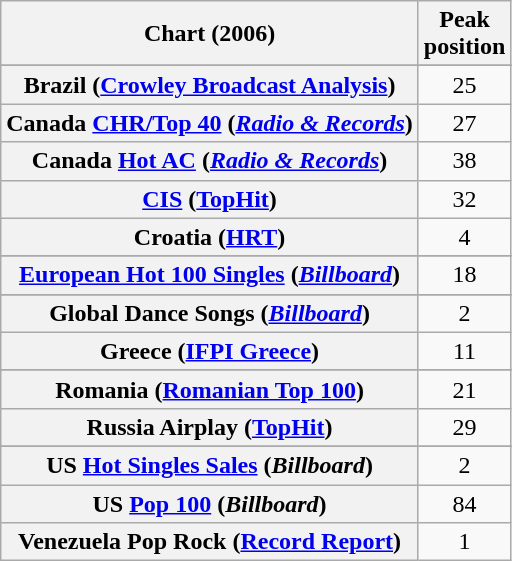<table class="wikitable sortable plainrowheaders" style="text-align:center">
<tr>
<th>Chart (2006)</th>
<th>Peak<br>position</th>
</tr>
<tr>
</tr>
<tr>
</tr>
<tr>
</tr>
<tr>
</tr>
<tr>
</tr>
<tr>
<th scope="row">Brazil (<a href='#'>Crowley Broadcast Analysis</a>)</th>
<td>25</td>
</tr>
<tr>
<th scope="row">Canada <a href='#'>CHR/Top 40</a> (<em><a href='#'>Radio & Records</a></em>)</th>
<td align="center">27</td>
</tr>
<tr>
<th scope="row">Canada <a href='#'>Hot AC</a> (<em><a href='#'>Radio & Records</a></em>)</th>
<td align="center">38</td>
</tr>
<tr>
<th scope="row"><a href='#'>CIS</a> (<a href='#'>TopHit</a>)</th>
<td>32</td>
</tr>
<tr>
<th scope="row">Croatia (<a href='#'>HRT</a>)</th>
<td align="center">4</td>
</tr>
<tr>
</tr>
<tr>
</tr>
<tr>
<th scope="row"><a href='#'>European Hot 100 Singles</a> (<em><a href='#'>Billboard</a></em>)</th>
<td>18</td>
</tr>
<tr>
</tr>
<tr>
</tr>
<tr>
</tr>
<tr>
<th scope="row">Global Dance Songs (<em><a href='#'>Billboard</a></em>)</th>
<td>2</td>
</tr>
<tr>
<th scope="row">Greece (<a href='#'>IFPI Greece</a>)</th>
<td>11</td>
</tr>
<tr>
</tr>
<tr>
</tr>
<tr>
</tr>
<tr>
</tr>
<tr>
</tr>
<tr>
</tr>
<tr>
<th scope="row">Romania (<a href='#'>Romanian Top 100</a>)</th>
<td>21</td>
</tr>
<tr>
<th scope="row">Russia Airplay (<a href='#'>TopHit</a>)</th>
<td>29</td>
</tr>
<tr>
</tr>
<tr>
</tr>
<tr>
</tr>
<tr>
</tr>
<tr>
</tr>
<tr>
</tr>
<tr>
</tr>
<tr>
</tr>
<tr>
</tr>
<tr>
</tr>
<tr>
</tr>
<tr>
<th scope="row">US <a href='#'>Hot Singles Sales</a> (<em>Billboard</em>)</th>
<td>2</td>
</tr>
<tr>
<th scope="row">US <a href='#'>Pop 100</a> (<em>Billboard</em>)</th>
<td>84</td>
</tr>
<tr>
<th scope="row">Venezuela Pop Rock (<a href='#'>Record Report</a>)</th>
<td>1</td>
</tr>
</table>
